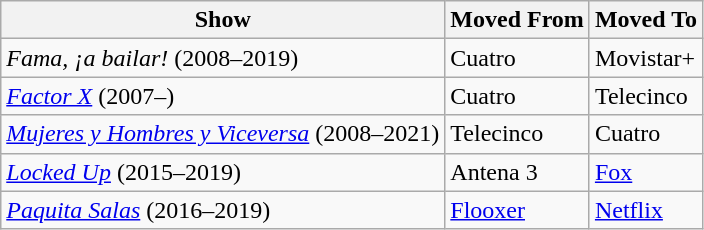<table class="wikitable sortable">
<tr>
<th>Show</th>
<th>Moved From</th>
<th>Moved To</th>
</tr>
<tr>
<td><em>Fama, ¡a bailar!</em> (2008–2019)</td>
<td>Cuatro</td>
<td>Movistar+</td>
</tr>
<tr>
<td><em><a href='#'>Factor X</a></em> (2007–)</td>
<td>Cuatro</td>
<td>Telecinco</td>
</tr>
<tr>
<td><em><a href='#'>Mujeres y Hombres y Viceversa</a></em> (2008–2021)</td>
<td>Telecinco</td>
<td>Cuatro</td>
</tr>
<tr>
<td><em><a href='#'>Locked Up</a></em> (2015–2019)</td>
<td>Antena 3</td>
<td><a href='#'>Fox</a></td>
</tr>
<tr>
<td><em><a href='#'>Paquita Salas</a></em> (2016–2019)</td>
<td><a href='#'>Flooxer</a></td>
<td><a href='#'>Netflix</a></td>
</tr>
</table>
